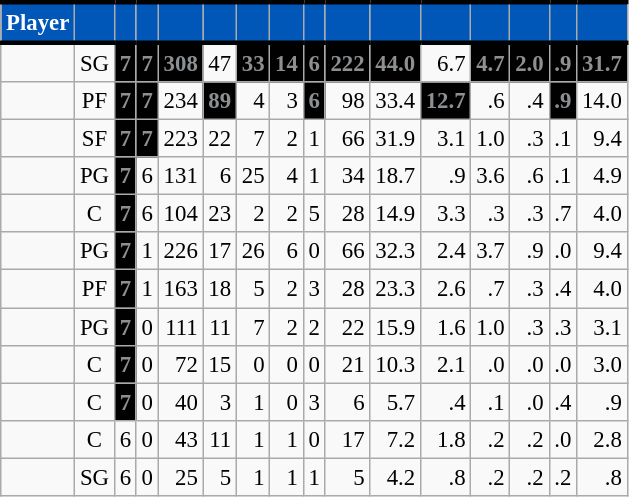<table class="wikitable sortable" style="font-size: 95%; text-align:right;">
<tr>
<th style="background:#0057B7; color:#FFFFFF; border-top:#010101 3px solid; border-bottom:#010101 3px solid;">Player</th>
<th style="background:#0057B7; color:#FFFFFF; border-top:#010101 3px solid; border-bottom:#010101 3px solid;"></th>
<th style="background:#0057B7; color:#FFFFFF; border-top:#010101 3px solid; border-bottom:#010101 3px solid;"></th>
<th style="background:#0057B7; color:#FFFFFF; border-top:#010101 3px solid; border-bottom:#010101 3px solid;"></th>
<th style="background:#0057B7; color:#FFFFFF; border-top:#010101 3px solid; border-bottom:#010101 3px solid;"></th>
<th style="background:#0057B7; color:#FFFFFF; border-top:#010101 3px solid; border-bottom:#010101 3px solid;"></th>
<th style="background:#0057B7; color:#FFFFFF; border-top:#010101 3px solid; border-bottom:#010101 3px solid;"></th>
<th style="background:#0057B7; color:#FFFFFF; border-top:#010101 3px solid; border-bottom:#010101 3px solid;"></th>
<th style="background:#0057B7; color:#FFFFFF; border-top:#010101 3px solid; border-bottom:#010101 3px solid;"></th>
<th style="background:#0057B7; color:#FFFFFF; border-top:#010101 3px solid; border-bottom:#010101 3px solid;"></th>
<th style="background:#0057B7; color:#FFFFFF; border-top:#010101 3px solid; border-bottom:#010101 3px solid;"></th>
<th style="background:#0057B7; color:#FFFFFF; border-top:#010101 3px solid; border-bottom:#010101 3px solid;"></th>
<th style="background:#0057B7; color:#FFFFFF; border-top:#010101 3px solid; border-bottom:#010101 3px solid;"></th>
<th style="background:#0057B7; color:#FFFFFF; border-top:#010101 3px solid; border-bottom:#010101 3px solid;"></th>
<th style="background:#0057B7; color:#FFFFFF; border-top:#010101 3px solid; border-bottom:#010101 3px solid;"></th>
<th style="background:#0057B7; color:#FFFFFF; border-top:#010101 3px solid; border-bottom:#010101 3px solid;"></th>
</tr>
<tr>
<td style="text-align:left;"></td>
<td style="text-align:center;">SG</td>
<td style="background:#010101; color:#8D9093;"><strong>7</strong></td>
<td style="background:#010101; color:#8D9093;"><strong>7</strong></td>
<td style="background:#010101; color:#8D9093;"><strong>308</strong></td>
<td>47</td>
<td style="background:#010101; color:#8D9093;"><strong>33</strong></td>
<td style="background:#010101; color:#8D9093;"><strong>14</strong></td>
<td style="background:#010101; color:#8D9093;"><strong>6</strong></td>
<td style="background:#010101; color:#8D9093;"><strong>222</strong></td>
<td style="background:#010101; color:#8D9093;"><strong>44.0</strong></td>
<td>6.7</td>
<td style="background:#010101; color:#8D9093;"><strong>4.7</strong></td>
<td style="background:#010101; color:#8D9093;"><strong>2.0</strong></td>
<td style="background:#010101; color:#8D9093;"><strong>.9</strong></td>
<td style="background:#010101; color:#8D9093;"><strong>31.7</strong></td>
</tr>
<tr>
<td style="text-align:left;"></td>
<td style="text-align:center;">PF</td>
<td style="background:#010101; color:#8D9093;"><strong>7</strong></td>
<td style="background:#010101; color:#8D9093;"><strong>7</strong></td>
<td>234</td>
<td style="background:#010101; color:#8D9093;"><strong>89</strong></td>
<td>4</td>
<td>3</td>
<td style="background:#010101; color:#8D9093;"><strong>6</strong></td>
<td>98</td>
<td>33.4</td>
<td style="background:#010101; color:#8D9093;"><strong>12.7</strong></td>
<td>.6</td>
<td>.4</td>
<td style="background:#010101; color:#8D9093;"><strong>.9</strong></td>
<td>14.0</td>
</tr>
<tr>
<td style="text-align:left;"></td>
<td style="text-align:center;">SF</td>
<td style="background:#010101; color:#8D9093;"><strong>7</strong></td>
<td style="background:#010101; color:#8D9093;"><strong>7</strong></td>
<td>223</td>
<td>22</td>
<td>7</td>
<td>2</td>
<td>1</td>
<td>66</td>
<td>31.9</td>
<td>3.1</td>
<td>1.0</td>
<td>.3</td>
<td>.1</td>
<td>9.4</td>
</tr>
<tr>
<td style="text-align:left;"></td>
<td style="text-align:center;">PG</td>
<td style="background:#010101; color:#8D9093;"><strong>7</strong></td>
<td>6</td>
<td>131</td>
<td>6</td>
<td>25</td>
<td>4</td>
<td>1</td>
<td>34</td>
<td>18.7</td>
<td>.9</td>
<td>3.6</td>
<td>.6</td>
<td>.1</td>
<td>4.9</td>
</tr>
<tr>
<td style="text-align:left;"></td>
<td style="text-align:center;">C</td>
<td style="background:#010101; color:#8D9093;"><strong>7</strong></td>
<td>6</td>
<td>104</td>
<td>23</td>
<td>2</td>
<td>2</td>
<td>5</td>
<td>28</td>
<td>14.9</td>
<td>3.3</td>
<td>.3</td>
<td>.3</td>
<td>.7</td>
<td>4.0</td>
</tr>
<tr>
<td style="text-align:left;"></td>
<td style="text-align:center;">PG</td>
<td style="background:#010101; color:#8D9093;"><strong>7</strong></td>
<td>1</td>
<td>226</td>
<td>17</td>
<td>26</td>
<td>6</td>
<td>0</td>
<td>66</td>
<td>32.3</td>
<td>2.4</td>
<td>3.7</td>
<td>.9</td>
<td>.0</td>
<td>9.4</td>
</tr>
<tr>
<td style="text-align:left;"></td>
<td style="text-align:center;">PF</td>
<td style="background:#010101; color:#8D9093;"><strong>7</strong></td>
<td>1</td>
<td>163</td>
<td>18</td>
<td>5</td>
<td>2</td>
<td>3</td>
<td>28</td>
<td>23.3</td>
<td>2.6</td>
<td>.7</td>
<td>.3</td>
<td>.4</td>
<td>4.0</td>
</tr>
<tr>
<td style="text-align:left;"></td>
<td style="text-align:center;">PG</td>
<td style="background:#010101; color:#8D9093;"><strong>7</strong></td>
<td>0</td>
<td>111</td>
<td>11</td>
<td>7</td>
<td>2</td>
<td>2</td>
<td>22</td>
<td>15.9</td>
<td>1.6</td>
<td>1.0</td>
<td>.3</td>
<td>.3</td>
<td>3.1</td>
</tr>
<tr>
<td style="text-align:left;"></td>
<td style="text-align:center;">C</td>
<td style="background:#010101; color:#8D9093;"><strong>7</strong></td>
<td>0</td>
<td>72</td>
<td>15</td>
<td>0</td>
<td>0</td>
<td>0</td>
<td>21</td>
<td>10.3</td>
<td>2.1</td>
<td>.0</td>
<td>.0</td>
<td>.0</td>
<td>3.0</td>
</tr>
<tr>
<td style="text-align:left;"></td>
<td style="text-align:center;">C</td>
<td style="background:#010101; color:#8D9093;"><strong>7</strong></td>
<td>0</td>
<td>40</td>
<td>3</td>
<td>1</td>
<td>0</td>
<td>3</td>
<td>6</td>
<td>5.7</td>
<td>.4</td>
<td>.1</td>
<td>.0</td>
<td>.4</td>
<td>.9</td>
</tr>
<tr>
<td style="text-align:left;"></td>
<td style="text-align:center;">C</td>
<td>6</td>
<td>0</td>
<td>43</td>
<td>11</td>
<td>1</td>
<td>1</td>
<td>0</td>
<td>17</td>
<td>7.2</td>
<td>1.8</td>
<td>.2</td>
<td>.2</td>
<td>.0</td>
<td>2.8</td>
</tr>
<tr>
<td style="text-align:left;"></td>
<td style="text-align:center;">SG</td>
<td>6</td>
<td>0</td>
<td>25</td>
<td>5</td>
<td>1</td>
<td>1</td>
<td>1</td>
<td>5</td>
<td>4.2</td>
<td>.8</td>
<td>.2</td>
<td>.2</td>
<td>.2</td>
<td>.8</td>
</tr>
</table>
